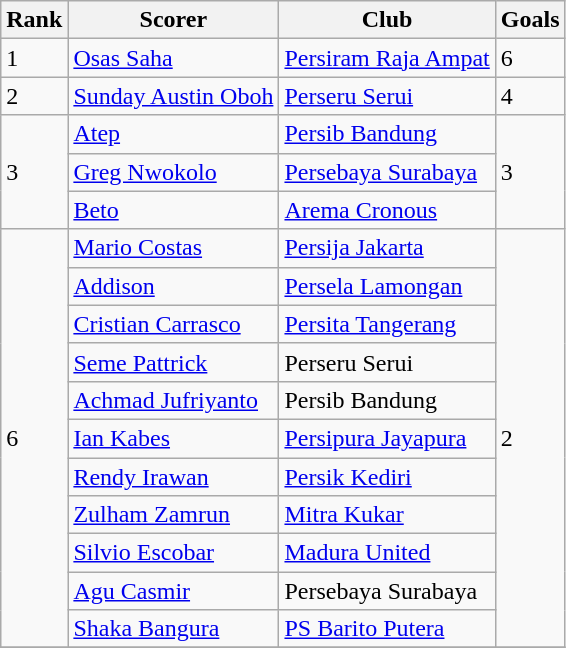<table class="wikitable">
<tr>
<th>Rank</th>
<th>Scorer</th>
<th>Club</th>
<th>Goals</th>
</tr>
<tr>
<td rowspan="1">1</td>
<td> <a href='#'>Osas Saha</a></td>
<td><a href='#'>Persiram Raja Ampat</a></td>
<td>6</td>
</tr>
<tr>
<td rowspan="1">2</td>
<td> <a href='#'>Sunday Austin Oboh</a></td>
<td><a href='#'>Perseru Serui</a></td>
<td>4</td>
</tr>
<tr>
<td rowspan="3">3</td>
<td> <a href='#'>Atep</a></td>
<td><a href='#'>Persib Bandung</a></td>
<td rowspan="3">3</td>
</tr>
<tr>
<td> <a href='#'>Greg Nwokolo</a></td>
<td><a href='#'>Persebaya Surabaya</a></td>
</tr>
<tr>
<td> <a href='#'>Beto</a></td>
<td><a href='#'>Arema Cronous</a></td>
</tr>
<tr>
<td rowspan="11">6</td>
<td> <a href='#'>Mario Costas</a></td>
<td><a href='#'>Persija Jakarta</a></td>
<td rowspan="11">2</td>
</tr>
<tr>
<td> <a href='#'>Addison</a></td>
<td><a href='#'>Persela Lamongan</a></td>
</tr>
<tr>
<td> <a href='#'>Cristian Carrasco</a></td>
<td><a href='#'>Persita Tangerang</a></td>
</tr>
<tr>
<td> <a href='#'>Seme Pattrick</a></td>
<td>Perseru Serui</td>
</tr>
<tr>
<td> <a href='#'>Achmad Jufriyanto</a></td>
<td>Persib Bandung</td>
</tr>
<tr>
<td> <a href='#'>Ian Kabes</a></td>
<td><a href='#'>Persipura Jayapura</a></td>
</tr>
<tr>
<td> <a href='#'>Rendy Irawan</a></td>
<td><a href='#'>Persik Kediri</a></td>
</tr>
<tr>
<td> <a href='#'>Zulham Zamrun</a></td>
<td><a href='#'>Mitra Kukar</a></td>
</tr>
<tr>
<td> <a href='#'>Silvio Escobar</a></td>
<td><a href='#'>Madura United</a></td>
</tr>
<tr>
<td> <a href='#'>Agu Casmir</a></td>
<td>Persebaya Surabaya</td>
</tr>
<tr>
<td> <a href='#'>Shaka Bangura</a></td>
<td><a href='#'>PS Barito Putera</a></td>
</tr>
<tr>
</tr>
</table>
